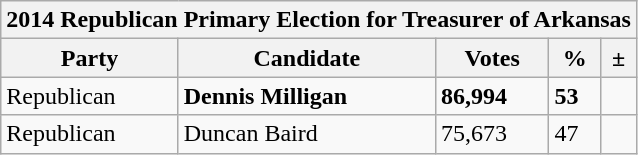<table class="wikitable">
<tr>
<th colspan="5">2014 Republican Primary Election for Treasurer of Arkansas</th>
</tr>
<tr>
<th>Party</th>
<th>Candidate</th>
<th>Votes</th>
<th>%</th>
<th>±</th>
</tr>
<tr>
<td>Republican</td>
<td><strong>Dennis Milligan</strong></td>
<td><strong>86,994</strong></td>
<td><strong>53</strong></td>
<td></td>
</tr>
<tr>
<td>Republican</td>
<td>Duncan Baird</td>
<td>75,673</td>
<td>47</td>
<td></td>
</tr>
</table>
